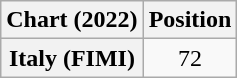<table class="wikitable plainrowheaders" style="text-align:center;">
<tr>
<th>Chart (2022)</th>
<th>Position</th>
</tr>
<tr>
<th scope="row">Italy (FIMI)</th>
<td>72</td>
</tr>
</table>
